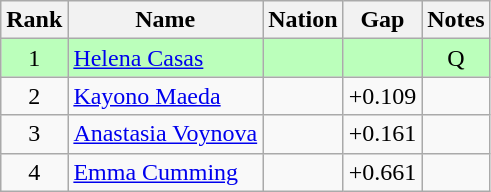<table class="wikitable sortable" style="text-align:center">
<tr>
<th>Rank</th>
<th>Name</th>
<th>Nation</th>
<th>Gap</th>
<th>Notes</th>
</tr>
<tr bgcolor=bbffbb>
<td>1</td>
<td align=left><a href='#'>Helena Casas</a></td>
<td align=left></td>
<td></td>
<td>Q</td>
</tr>
<tr>
<td>2</td>
<td align=left><a href='#'>Kayono Maeda</a></td>
<td align=left></td>
<td>+0.109</td>
<td></td>
</tr>
<tr>
<td>3</td>
<td align=left><a href='#'>Anastasia Voynova</a></td>
<td align=left></td>
<td>+0.161</td>
<td></td>
</tr>
<tr>
<td>4</td>
<td align=left><a href='#'>Emma Cumming</a></td>
<td align=left></td>
<td>+0.661</td>
<td></td>
</tr>
</table>
